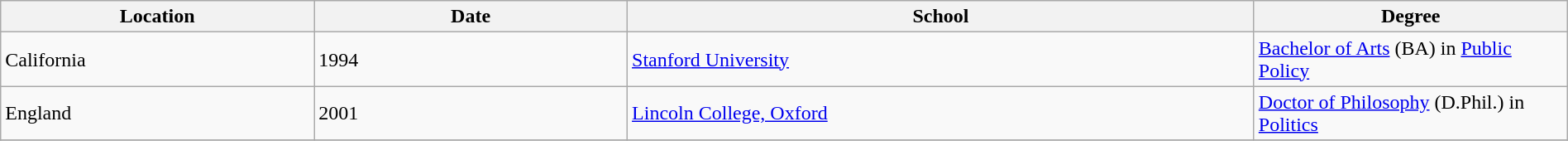<table class="wikitable" style="width:100%;">
<tr>
<th style="width:20%;">Location</th>
<th style="width:20%;">Date</th>
<th style="width:40%;">School</th>
<th style="width:20%;">Degree</th>
</tr>
<tr>
<td>California</td>
<td>1994</td>
<td><a href='#'>Stanford University</a></td>
<td><a href='#'>Bachelor of Arts</a> (BA) in <a href='#'>Public Policy</a></td>
</tr>
<tr>
<td>England</td>
<td>2001</td>
<td><a href='#'>Lincoln College, Oxford</a></td>
<td><a href='#'>Doctor of Philosophy</a> (D.Phil.) in <a href='#'>Politics</a></td>
</tr>
<tr>
</tr>
</table>
